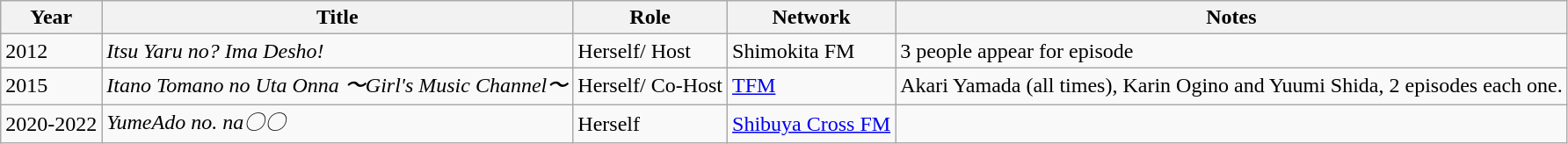<table class="wikitable sortable">
<tr>
<th>Year</th>
<th>Title</th>
<th>Role</th>
<th>Network</th>
<th class="unsortable">Notes</th>
</tr>
<tr>
<td>2012</td>
<td><em>Itsu Yaru no? Ima Desho!</em></td>
<td>Herself/ Host</td>
<td>Shimokita FM</td>
<td>3 people appear for episode</td>
</tr>
<tr>
<td>2015</td>
<td><em>Itano Tomano no Uta Onna 〜Girl's Music Channel〜</em></td>
<td>Herself/ Co-Host</td>
<td><a href='#'>TFM</a></td>
<td>Akari Yamada (all times), Karin Ogino and Yuumi Shida, 2 episodes each one.</td>
</tr>
<tr>
<td>2020-2022</td>
<td><em>YumeAdo no. na〇〇</em></td>
<td>Herself</td>
<td><a href='#'>Shibuya Cross FM</a></td>
<td></td>
</tr>
</table>
